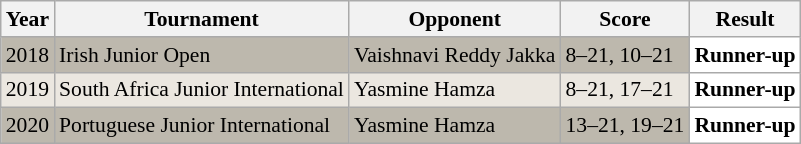<table class="sortable wikitable" style="font-size: 90%;">
<tr>
<th>Year</th>
<th>Tournament</th>
<th>Opponent</th>
<th>Score</th>
<th>Result</th>
</tr>
<tr style="background:#BDB8AD">
<td align="center">2018</td>
<td align="left">Irish Junior Open</td>
<td align="left"> Vaishnavi Reddy Jakka</td>
<td align="left">8–21, 10–21</td>
<td style="text-align:left; background:white"> <strong>Runner-up</strong></td>
</tr>
<tr style="background:#EBE7E0">
<td align="center">2019</td>
<td align="left">South Africa Junior International</td>
<td align="left"> Yasmine Hamza</td>
<td align="left">8–21, 17–21</td>
<td style="text-align:left; background:white"> <strong>Runner-up</strong></td>
</tr>
<tr style="background:#BDB8AD">
<td align="center">2020</td>
<td align="left">Portuguese Junior International</td>
<td align="left"> Yasmine Hamza</td>
<td align="left">13–21, 19–21</td>
<td style="text-align:left; background:white"> <strong>Runner-up</strong></td>
</tr>
</table>
